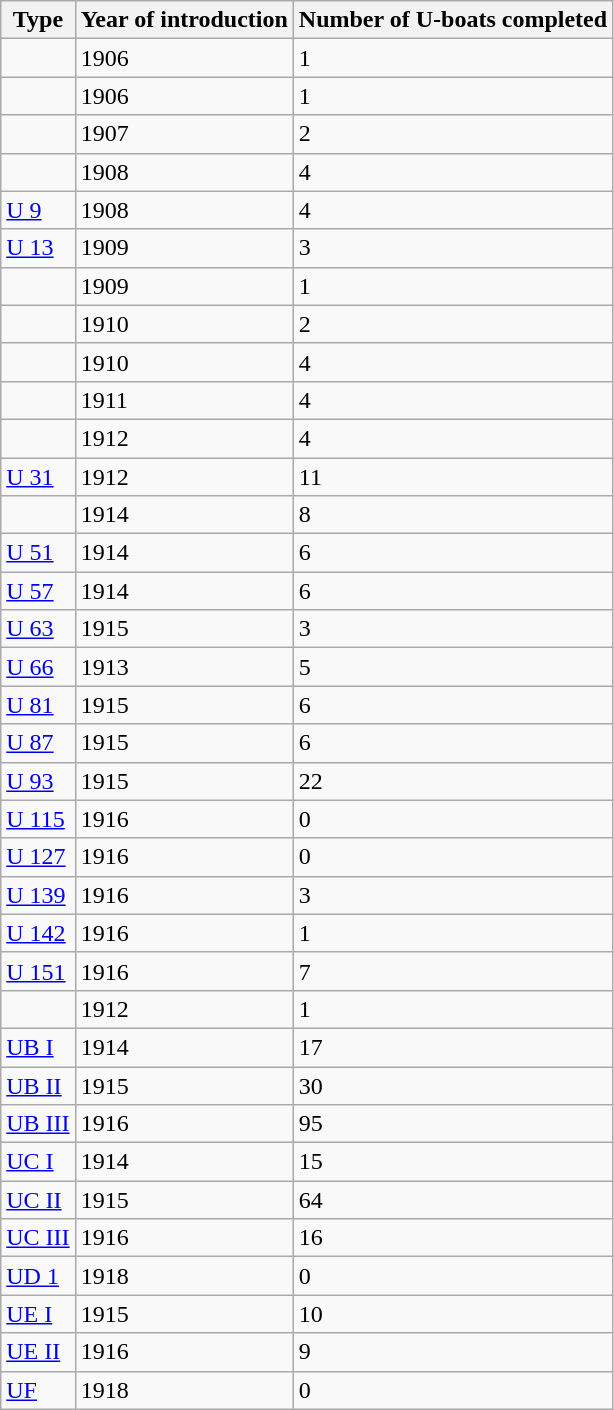<table class="wikitable">
<tr>
<th>Type</th>
<th>Year of introduction</th>
<th>Number of U-boats completed</th>
</tr>
<tr>
<td></td>
<td>1906</td>
<td>1</td>
</tr>
<tr>
<td></td>
<td>1906</td>
<td>1</td>
</tr>
<tr>
<td></td>
<td>1907</td>
<td>2</td>
</tr>
<tr>
<td></td>
<td>1908</td>
<td>4</td>
</tr>
<tr>
<td><a href='#'>U 9</a></td>
<td>1908</td>
<td>4</td>
</tr>
<tr>
<td><a href='#'>U 13</a></td>
<td>1909</td>
<td>3</td>
</tr>
<tr>
<td></td>
<td>1909</td>
<td>1</td>
</tr>
<tr>
<td></td>
<td>1910</td>
<td>2</td>
</tr>
<tr>
<td></td>
<td>1910</td>
<td>4</td>
</tr>
<tr>
<td></td>
<td>1911</td>
<td>4</td>
</tr>
<tr>
<td></td>
<td>1912</td>
<td>4</td>
</tr>
<tr>
<td><a href='#'>U 31</a></td>
<td>1912</td>
<td>11</td>
</tr>
<tr>
<td></td>
<td>1914</td>
<td>8</td>
</tr>
<tr>
<td><a href='#'>U 51</a></td>
<td>1914</td>
<td>6</td>
</tr>
<tr>
<td><a href='#'>U 57</a></td>
<td>1914</td>
<td>6</td>
</tr>
<tr>
<td><a href='#'>U 63</a></td>
<td>1915</td>
<td>3</td>
</tr>
<tr>
<td><a href='#'>U 66</a></td>
<td>1913</td>
<td>5</td>
</tr>
<tr>
<td><a href='#'>U 81</a></td>
<td>1915</td>
<td>6</td>
</tr>
<tr>
<td><a href='#'>U 87</a></td>
<td>1915</td>
<td>6</td>
</tr>
<tr>
<td><a href='#'>U 93</a></td>
<td>1915</td>
<td>22</td>
</tr>
<tr>
<td><a href='#'>U 115</a></td>
<td>1916</td>
<td>0</td>
</tr>
<tr>
<td><a href='#'>U 127</a></td>
<td>1916</td>
<td>0</td>
</tr>
<tr>
<td><a href='#'>U 139</a></td>
<td>1916</td>
<td>3</td>
</tr>
<tr>
<td><a href='#'>U 142</a></td>
<td>1916</td>
<td>1</td>
</tr>
<tr>
<td><a href='#'>U 151</a></td>
<td>1916</td>
<td>7</td>
</tr>
<tr>
<td></td>
<td>1912</td>
<td>1</td>
</tr>
<tr>
<td><a href='#'>UB I</a></td>
<td>1914</td>
<td>17</td>
</tr>
<tr>
<td><a href='#'>UB II</a></td>
<td>1915</td>
<td>30</td>
</tr>
<tr>
<td><a href='#'>UB III</a></td>
<td>1916</td>
<td>95</td>
</tr>
<tr>
<td><a href='#'>UC I</a></td>
<td>1914</td>
<td>15</td>
</tr>
<tr>
<td><a href='#'>UC II</a></td>
<td>1915</td>
<td>64</td>
</tr>
<tr>
<td><a href='#'>UC III</a></td>
<td>1916</td>
<td>16</td>
</tr>
<tr>
<td><a href='#'>UD 1</a></td>
<td>1918</td>
<td>0</td>
</tr>
<tr>
<td><a href='#'>UE I</a></td>
<td>1915</td>
<td>10</td>
</tr>
<tr>
<td><a href='#'>UE II</a></td>
<td>1916</td>
<td>9</td>
</tr>
<tr>
<td><a href='#'>UF</a></td>
<td>1918</td>
<td>0</td>
</tr>
</table>
